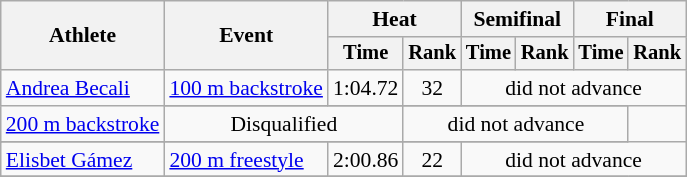<table class=wikitable style="font-size:90%">
<tr>
<th rowspan="2">Athlete</th>
<th rowspan="2">Event</th>
<th colspan="2">Heat</th>
<th colspan="2">Semifinal</th>
<th colspan="2">Final</th>
</tr>
<tr style="font-size:95%">
<th>Time</th>
<th>Rank</th>
<th>Time</th>
<th>Rank</th>
<th>Time</th>
<th>Rank</th>
</tr>
<tr style="text-align:center">
<td style="text-align:left" rowspan=2><a href='#'>Andrea Becali</a></td>
<td style="text-align:left"><a href='#'>100 m backstroke</a></td>
<td>1:04.72</td>
<td>32</td>
<td colspan=4>did not advance</td>
</tr>
<tr>
</tr>
<tr style="text-align:center">
<td style="text-align:left"><a href='#'>200 m backstroke</a></td>
<td colspan=2>Disqualified</td>
<td colspan=4>did not advance</td>
</tr>
<tr>
</tr>
<tr style="text-align:center">
<td style="text-align:left"><a href='#'>Elisbet Gámez</a></td>
<td style="text-align:left"><a href='#'>200 m freestyle</a></td>
<td>2:00.86</td>
<td>22</td>
<td colspan=4>did not advance</td>
</tr>
<tr>
</tr>
</table>
